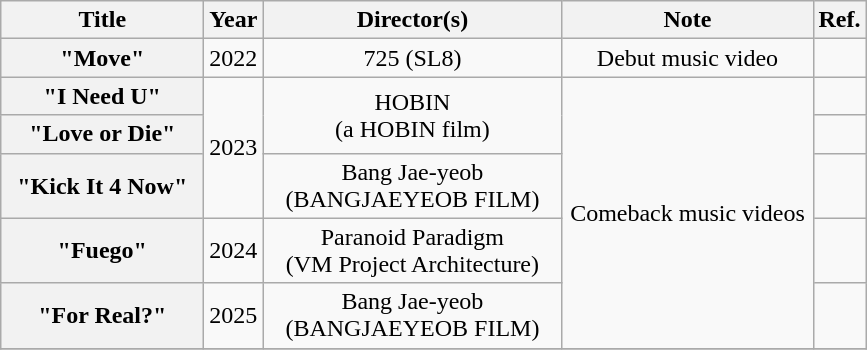<table class="wikitable plainrowheaders" style="text-align:center;">
<tr>
<th scope="col" style="width:8em;">Title</th>
<th scope="col">Year</th>
<th scope="col" style="width:12em;">Director(s)</th>
<th scope="col" style="width:10em;">Note</th>
<th scope="col">Ref.</th>
</tr>
<tr>
<th scope="row">"Move"</th>
<td>2022</td>
<td>725 (SL8)</td>
<td>Debut music video</td>
<td></td>
</tr>
<tr>
<th scope="row">"I Need U"</th>
<td rowspan="3">2023</td>
<td rowspan="2">HOBIN<br>(a HOBIN film)</td>
<td rowspan="5">Comeback music videos</td>
<td></td>
</tr>
<tr>
<th scope="row">"Love or Die"</th>
<td></td>
</tr>
<tr>
<th scope="row">"Kick It 4 Now"</th>
<td>Bang Jae-yeob<br>(BANGJAEYEOB FILM)</td>
<td></td>
</tr>
<tr>
<th scope="row">"Fuego"</th>
<td>2024</td>
<td>Paranoid Paradigm<br>(VM Project Architecture)</td>
<td></td>
</tr>
<tr>
<th scope="row">"For Real?"</th>
<td>2025</td>
<td>Bang Jae-yeob<br>(BANGJAEYEOB FILM)</td>
<td></td>
</tr>
<tr>
</tr>
</table>
